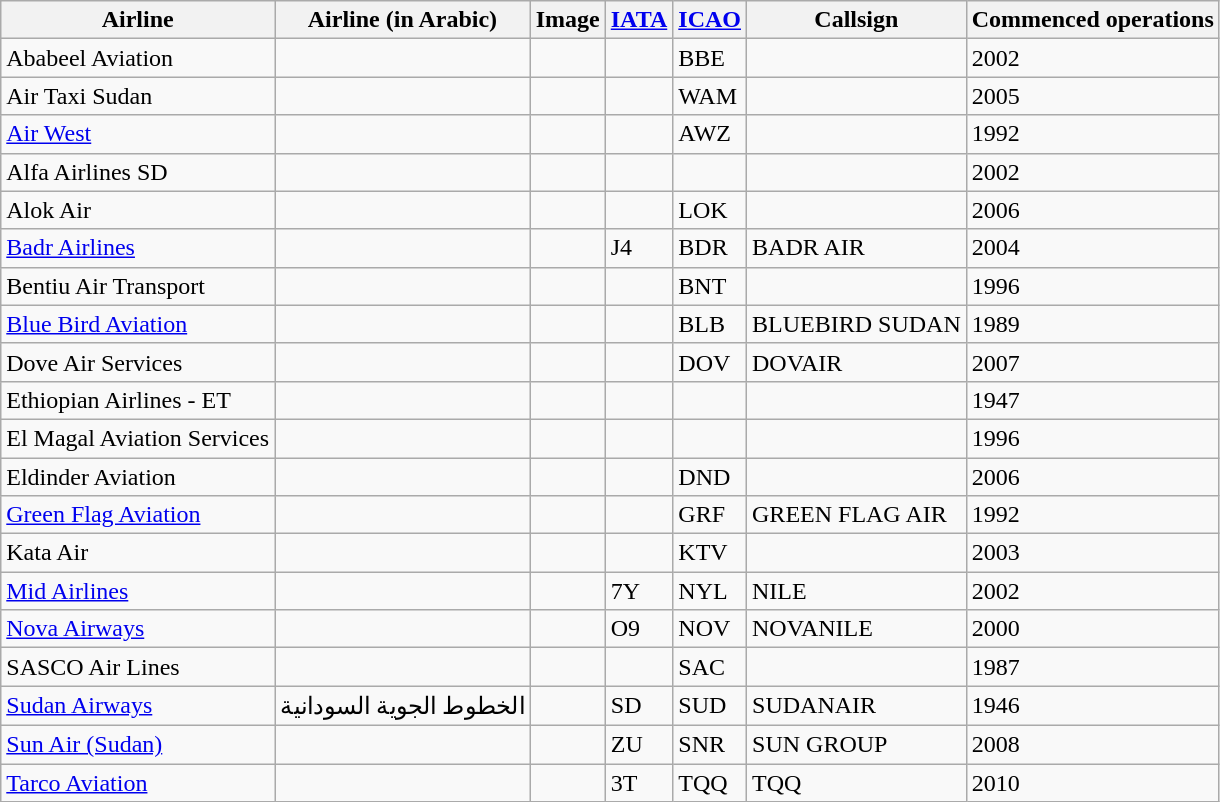<table class="wikitable sortable">
<tr>
<th>Airline</th>
<th>Airline (in Arabic)</th>
<th>Image</th>
<th><a href='#'>IATA</a></th>
<th><a href='#'>ICAO</a></th>
<th>Callsign</th>
<th>Commenced operations</th>
</tr>
<tr>
<td>Ababeel Aviation</td>
<td></td>
<td></td>
<td></td>
<td>BBE</td>
<td></td>
<td>2002</td>
</tr>
<tr>
<td>Air Taxi Sudan</td>
<td></td>
<td></td>
<td></td>
<td>WAM</td>
<td></td>
<td>2005</td>
</tr>
<tr>
<td><a href='#'>Air West</a></td>
<td></td>
<td></td>
<td></td>
<td>AWZ</td>
<td></td>
<td>1992</td>
</tr>
<tr>
<td>Alfa Airlines SD</td>
<td></td>
<td></td>
<td></td>
<td></td>
<td></td>
<td>2002</td>
</tr>
<tr>
<td>Alok Air</td>
<td></td>
<td></td>
<td></td>
<td>LOK</td>
<td></td>
<td>2006</td>
</tr>
<tr>
<td><a href='#'>Badr Airlines</a></td>
<td></td>
<td></td>
<td>J4</td>
<td>BDR</td>
<td>BADR AIR</td>
<td>2004</td>
</tr>
<tr>
<td>Bentiu Air Transport</td>
<td></td>
<td></td>
<td></td>
<td>BNT</td>
<td></td>
<td>1996</td>
</tr>
<tr>
<td><a href='#'>Blue Bird Aviation</a></td>
<td></td>
<td></td>
<td></td>
<td>BLB</td>
<td>BLUEBIRD SUDAN</td>
<td>1989</td>
</tr>
<tr>
<td>Dove Air Services</td>
<td></td>
<td></td>
<td></td>
<td>DOV</td>
<td>DOVAIR</td>
<td>2007</td>
</tr>
<tr>
<td>Ethiopian Airlines - ET</td>
<td></td>
<td></td>
<td></td>
<td></td>
<td></td>
<td>1947</td>
</tr>
<tr>
<td>El Magal Aviation Services</td>
<td></td>
<td></td>
<td></td>
<td></td>
<td></td>
<td>1996</td>
</tr>
<tr>
<td>Eldinder Aviation</td>
<td></td>
<td></td>
<td></td>
<td>DND</td>
<td></td>
<td>2006</td>
</tr>
<tr>
<td><a href='#'>Green Flag Aviation</a></td>
<td></td>
<td></td>
<td></td>
<td>GRF</td>
<td>GREEN FLAG AIR</td>
<td>1992</td>
</tr>
<tr>
<td>Kata Air</td>
<td></td>
<td></td>
<td></td>
<td>KTV</td>
<td></td>
<td>2003</td>
</tr>
<tr>
<td><a href='#'>Mid Airlines</a></td>
<td></td>
<td></td>
<td>7Y</td>
<td>NYL</td>
<td>NILE</td>
<td>2002</td>
</tr>
<tr>
<td><a href='#'>Nova Airways</a></td>
<td></td>
<td></td>
<td>O9</td>
<td>NOV</td>
<td>NOVANILE</td>
<td>2000</td>
</tr>
<tr>
<td>SASCO Air Lines</td>
<td></td>
<td></td>
<td></td>
<td>SAC</td>
<td></td>
<td>1987</td>
</tr>
<tr>
<td><a href='#'>Sudan Airways</a></td>
<td>الخطوط الجوية السودانية</td>
<td></td>
<td>SD</td>
<td>SUD</td>
<td>SUDANAIR</td>
<td>1946</td>
</tr>
<tr>
<td><a href='#'>Sun Air (Sudan)</a></td>
<td></td>
<td></td>
<td>ZU</td>
<td>SNR</td>
<td>SUN GROUP</td>
<td>2008</td>
</tr>
<tr>
<td><a href='#'>Tarco Aviation</a></td>
<td></td>
<td></td>
<td>3T</td>
<td>TQQ</td>
<td>TQQ</td>
<td>2010</td>
</tr>
</table>
